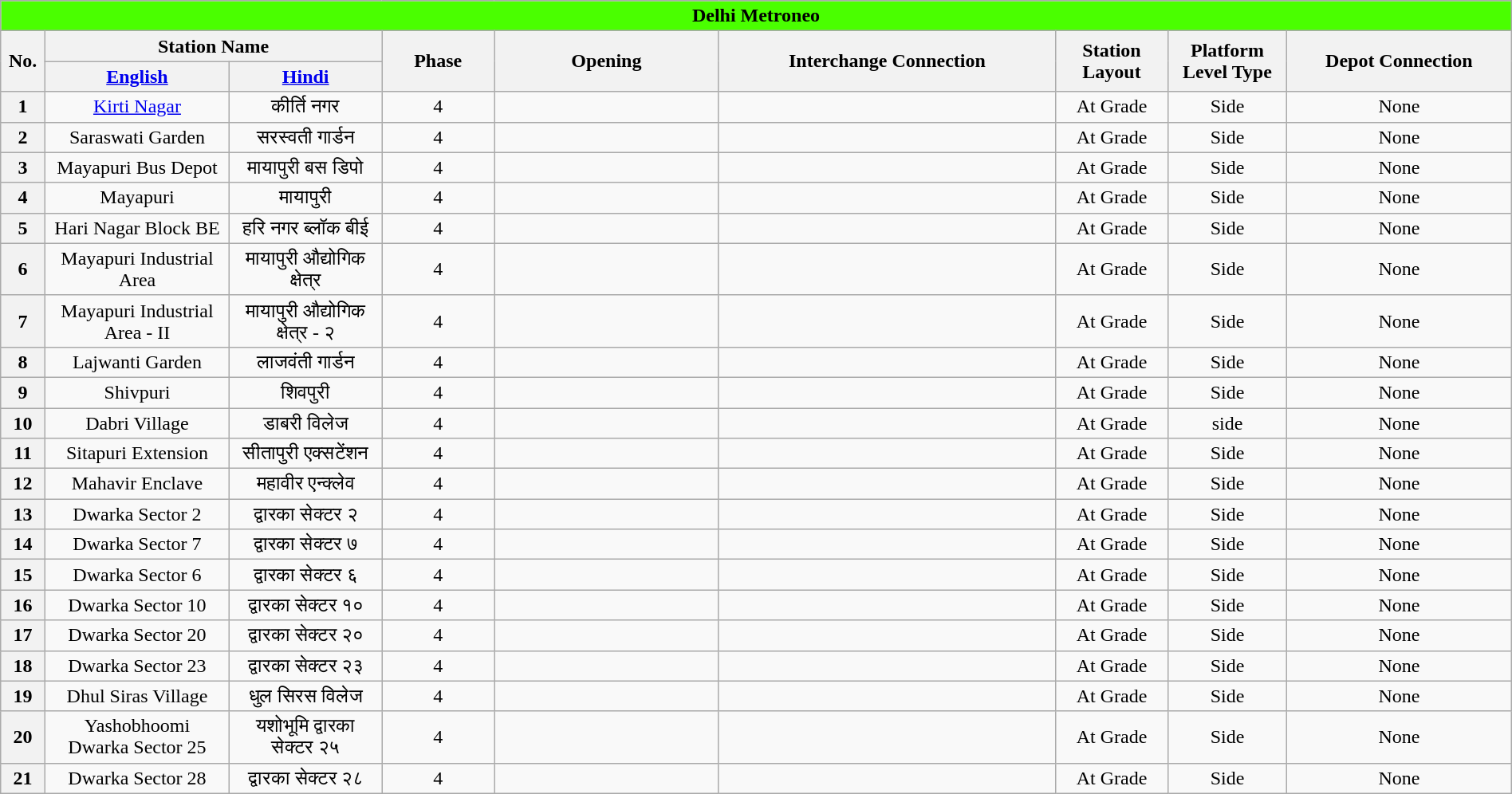<table class="wikitable" style="text-align:center; width:100%;">
<tr>
<th colspan="9" style="background:#4AFF00;"><span>Delhi Metroneo</span></th>
</tr>
<tr>
<th rowspan="2" style="width:1%;">No.</th>
<th colspan="2" style="width:15%;">Station Name</th>
<th rowspan="2" style="width:5%;">Phase</th>
<th rowspan="2" style="width:10%;">Opening</th>
<th rowspan="2" style="width:15%;">Interchange Connection</th>
<th rowspan="2" style="width:5%;">Station Layout</th>
<th rowspan="2" style="width:5%;">Platform Level Type</th>
<th rowspan="2" style="width:10%;">Depot Connection</th>
</tr>
<tr>
<th><a href='#'>English</a></th>
<th><a href='#'>Hindi</a></th>
</tr>
<tr>
<th>1</th>
<td><a href='#'>Kirti Nagar</a></td>
<td>कीर्ति नगर</td>
<td>4</td>
<td></td>
<td><br></td>
<td>At Grade</td>
<td>Side</td>
<td>None</td>
</tr>
<tr>
<th>2</th>
<td>Saraswati Garden</td>
<td>सरस्वती गार्डन</td>
<td>4</td>
<td></td>
<td></td>
<td>At Grade</td>
<td>Side</td>
<td>None</td>
</tr>
<tr>
<th>3</th>
<td>Mayapuri Bus Depot</td>
<td>मायापुरी बस डिपो</td>
<td>4</td>
<td></td>
<td></td>
<td>At Grade</td>
<td>Side</td>
<td>None</td>
</tr>
<tr>
<th>4</th>
<td>Mayapuri</td>
<td>मायापुरी</td>
<td>4</td>
<td></td>
<td></td>
<td>At Grade</td>
<td>Side</td>
<td>None</td>
</tr>
<tr>
<th>5</th>
<td>Hari Nagar Block BE</td>
<td>हरि नगर ब्लॉक बीई</td>
<td>4</td>
<td></td>
<td></td>
<td>At Grade</td>
<td>Side</td>
<td>None</td>
</tr>
<tr>
<th>6</th>
<td>Mayapuri Industrial Area</td>
<td>मायापुरी औद्योगिक क्षेत्र</td>
<td>4</td>
<td></td>
<td></td>
<td>At Grade</td>
<td>Side</td>
<td>None</td>
</tr>
<tr>
<th>7</th>
<td>Mayapuri Industrial Area - II</td>
<td>मायापुरी औद्योगिक क्षेत्र - २</td>
<td>4</td>
<td></td>
<td></td>
<td>At Grade</td>
<td>Side</td>
<td>None</td>
</tr>
<tr>
<th>8</th>
<td>Lajwanti Garden</td>
<td>लाजवंती गार्डन</td>
<td>4</td>
<td></td>
<td></td>
<td>At Grade</td>
<td>Side</td>
<td>None</td>
</tr>
<tr>
<th>9</th>
<td>Shivpuri</td>
<td>शिवपुरी</td>
<td>4</td>
<td></td>
<td></td>
<td>At Grade</td>
<td>Side</td>
<td>None</td>
</tr>
<tr>
<th>10</th>
<td>Dabri Village</td>
<td>डाबरी विलेज</td>
<td>4</td>
<td></td>
<td></td>
<td>At Grade</td>
<td>side</td>
<td>None</td>
</tr>
<tr>
<th>11</th>
<td>Sitapuri Extension</td>
<td>सीतापुरी एक्सटेंशन</td>
<td>4</td>
<td></td>
<td></td>
<td>At Grade</td>
<td>Side</td>
<td>None</td>
</tr>
<tr>
<th>12</th>
<td>Mahavir Enclave</td>
<td>महावीर एन्क्लेव</td>
<td>4</td>
<td></td>
<td></td>
<td>At Grade</td>
<td>Side</td>
<td>None</td>
</tr>
<tr>
<th>13</th>
<td>Dwarka Sector 2</td>
<td>द्वारका सेक्टर २</td>
<td>4</td>
<td></td>
<td></td>
<td>At Grade</td>
<td>Side</td>
<td>None</td>
</tr>
<tr>
<th>14</th>
<td>Dwarka Sector 7</td>
<td>द्वारका सेक्टर ७</td>
<td>4</td>
<td></td>
<td></td>
<td>At Grade</td>
<td>Side</td>
<td>None</td>
</tr>
<tr>
<th>15</th>
<td>Dwarka Sector 6</td>
<td>द्वारका सेक्टर ६</td>
<td>4</td>
<td></td>
<td></td>
<td>At Grade</td>
<td>Side</td>
<td>None</td>
</tr>
<tr>
<th>16</th>
<td>Dwarka Sector 10</td>
<td>द्वारका सेक्टर १०</td>
<td>4</td>
<td></td>
<td></td>
<td>At Grade</td>
<td>Side</td>
<td>None</td>
</tr>
<tr>
<th>17</th>
<td>Dwarka Sector 20</td>
<td>द्वारका सेक्टर २०</td>
<td>4</td>
<td></td>
<td></td>
<td>At Grade</td>
<td>Side</td>
<td>None</td>
</tr>
<tr>
<th>18</th>
<td>Dwarka Sector 23</td>
<td>द्वारका सेक्टर २३</td>
<td>4</td>
<td></td>
<td></td>
<td>At Grade</td>
<td>Side</td>
<td>None</td>
</tr>
<tr>
<th>19</th>
<td>Dhul Siras Village</td>
<td>धुल सिरस विलेज</td>
<td>4</td>
<td></td>
<td></td>
<td>At Grade</td>
<td>Side</td>
<td>None</td>
</tr>
<tr>
<th>20</th>
<td>Yashobhoomi<br>Dwarka Sector 25</td>
<td>यशोभूमि द्वारका सेक्टर २५</td>
<td>4</td>
<td></td>
<td></td>
<td>At Grade</td>
<td>Side</td>
<td>None</td>
</tr>
<tr>
<th>21</th>
<td>Dwarka Sector 28</td>
<td>द्वारका सेक्टर २८</td>
<td>4</td>
<td></td>
<td></td>
<td>At Grade</td>
<td>Side</td>
<td>None</td>
</tr>
</table>
